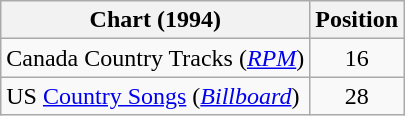<table class="wikitable sortable">
<tr>
<th scope="col">Chart (1994)</th>
<th scope="col">Position</th>
</tr>
<tr>
<td>Canada Country Tracks (<em><a href='#'>RPM</a></em>)</td>
<td align="center">16</td>
</tr>
<tr>
<td>US <a href='#'>Country Songs</a> (<em><a href='#'>Billboard</a></em>)</td>
<td align="center">28</td>
</tr>
</table>
